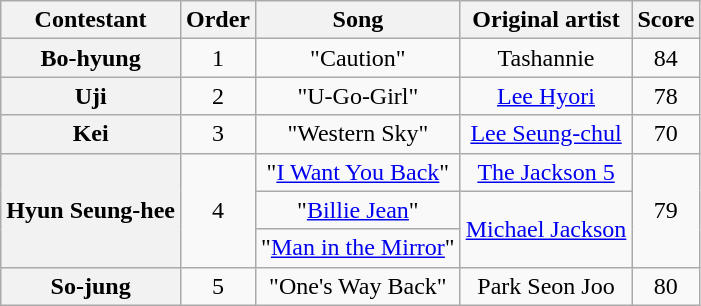<table class="wikitable plainrowheaders" style="text-align:center">
<tr>
<th scope="col">Contestant</th>
<th scope="col">Order</th>
<th scope="col">Song</th>
<th scope="col">Original artist</th>
<th scope="col">Score</th>
</tr>
<tr>
<th scope="row">Bo-hyung</th>
<td>1</td>
<td>"Caution"</td>
<td>Tashannie</td>
<td>84</td>
</tr>
<tr>
<th scope="row">Uji</th>
<td>2</td>
<td>"U-Go-Girl"</td>
<td><a href='#'>Lee Hyori</a></td>
<td>78</td>
</tr>
<tr>
<th scope="row">Kei</th>
<td>3</td>
<td>"Western Sky"</td>
<td><a href='#'>Lee Seung-chul</a></td>
<td>70</td>
</tr>
<tr>
<th scope="row" rowspan="3">Hyun Seung-hee</th>
<td rowspan="3">4</td>
<td>"<a href='#'>I Want You Back</a>"</td>
<td><a href='#'>The Jackson 5</a></td>
<td rowspan="3">79</td>
</tr>
<tr>
<td>"<a href='#'>Billie Jean</a>"</td>
<td rowspan="2"><a href='#'>Michael Jackson</a></td>
</tr>
<tr>
<td>"<a href='#'>Man in the Mirror</a>"</td>
</tr>
<tr>
<th scope="row">So-jung</th>
<td>5</td>
<td>"One's Way Back"</td>
<td>Park Seon Joo</td>
<td>80</td>
</tr>
</table>
